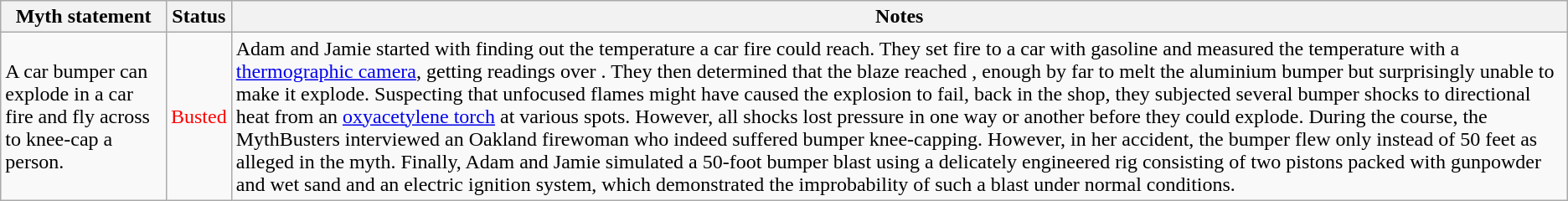<table class="wikitable plainrowheaders">
<tr>
<th>Myth statement</th>
<th>Status</th>
<th>Notes</th>
</tr>
<tr>
<td>A car bumper can explode in a car fire and fly across  to knee-cap a person.</td>
<td style="color:red">Busted</td>
<td>Adam and Jamie started with finding out the temperature a car fire could reach. They set fire to a car with gasoline and measured the temperature with a <a href='#'>thermographic camera</a>, getting readings over . They then determined that the blaze reached , enough by far to melt the aluminium bumper but surprisingly unable to make it explode. Suspecting that unfocused flames might have caused the explosion to fail, back in the shop, they subjected several bumper shocks to directional heat from an <a href='#'>oxyacetylene torch</a> at various spots. However, all shocks lost pressure in one way or another before they could explode. During the course, the MythBusters interviewed an Oakland firewoman who indeed suffered bumper knee-capping. However, in her accident, the bumper flew only  instead of 50 feet as alleged in the myth. Finally, Adam and Jamie simulated a 50-foot bumper blast using a delicately engineered rig consisting of two pistons packed with gunpowder and wet sand and an electric ignition system, which demonstrated the improbability of such a blast under normal conditions.</td>
</tr>
</table>
